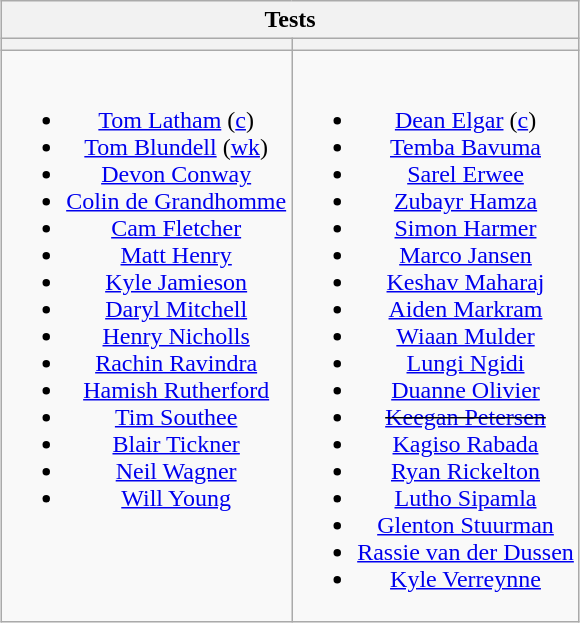<table class="wikitable" style="text-align:center; margin:auto">
<tr>
<th colspan=2>Tests</th>
</tr>
<tr>
<th></th>
<th></th>
</tr>
<tr style="vertical-align:top">
<td><br><ul><li><a href='#'>Tom Latham</a> (<a href='#'>c</a>)</li><li><a href='#'>Tom Blundell</a> (<a href='#'>wk</a>)</li><li><a href='#'>Devon Conway</a></li><li><a href='#'>Colin de Grandhomme</a></li><li><a href='#'>Cam Fletcher</a></li><li><a href='#'>Matt Henry</a></li><li><a href='#'>Kyle Jamieson</a></li><li><a href='#'>Daryl Mitchell</a></li><li><a href='#'>Henry Nicholls</a></li><li><a href='#'>Rachin Ravindra</a></li><li><a href='#'>Hamish Rutherford</a></li><li><a href='#'>Tim Southee</a></li><li><a href='#'>Blair Tickner</a></li><li><a href='#'>Neil Wagner</a></li><li><a href='#'>Will Young</a></li></ul></td>
<td><br><ul><li><a href='#'>Dean Elgar</a> (<a href='#'>c</a>)</li><li><a href='#'>Temba Bavuma</a></li><li><a href='#'>Sarel Erwee</a></li><li><a href='#'>Zubayr Hamza</a></li><li><a href='#'>Simon Harmer</a></li><li><a href='#'>Marco Jansen</a></li><li><a href='#'>Keshav Maharaj</a></li><li><a href='#'>Aiden Markram</a></li><li><a href='#'>Wiaan Mulder</a></li><li><a href='#'>Lungi Ngidi</a></li><li><a href='#'>Duanne Olivier</a></li><li><s><a href='#'>Keegan Petersen</a></s></li><li><a href='#'>Kagiso Rabada</a></li><li><a href='#'>Ryan Rickelton</a></li><li><a href='#'>Lutho Sipamla</a></li><li><a href='#'>Glenton Stuurman</a></li><li><a href='#'>Rassie van der Dussen</a></li><li><a href='#'>Kyle Verreynne</a></li></ul></td>
</tr>
</table>
